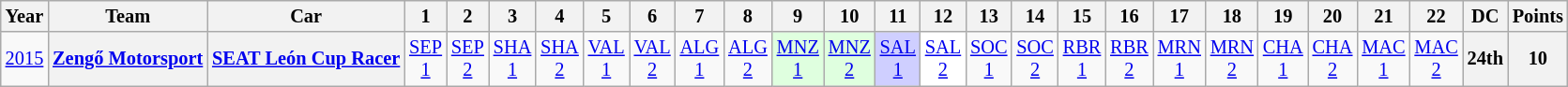<table class="wikitable" style="text-align:center; font-size:85%">
<tr>
<th>Year</th>
<th>Team</th>
<th>Car</th>
<th>1</th>
<th>2</th>
<th>3</th>
<th>4</th>
<th>5</th>
<th>6</th>
<th>7</th>
<th>8</th>
<th>9</th>
<th>10</th>
<th>11</th>
<th>12</th>
<th>13</th>
<th>14</th>
<th>15</th>
<th>16</th>
<th>17</th>
<th>18</th>
<th>19</th>
<th>20</th>
<th>21</th>
<th>22</th>
<th>DC</th>
<th>Points</th>
</tr>
<tr>
<td><a href='#'>2015</a></td>
<th><a href='#'>Zengő Motorsport</a></th>
<th><a href='#'>SEAT León Cup Racer</a></th>
<td><a href='#'>SEP<br>1</a></td>
<td><a href='#'>SEP<br>2</a></td>
<td><a href='#'>SHA<br>1</a></td>
<td><a href='#'>SHA<br>2</a></td>
<td><a href='#'>VAL<br>1</a></td>
<td><a href='#'>VAL<br>2</a></td>
<td><a href='#'>ALG<br>1</a></td>
<td><a href='#'>ALG<br>2</a></td>
<td style="background:#DFFFDF;"><a href='#'>MNZ<br>1</a><br></td>
<td style="background:#DFFFDF;"><a href='#'>MNZ<br>2</a><br></td>
<td style="background:#CFCFFF;"><a href='#'>SAL<br>1</a><br></td>
<td style="background:#FFFFFF;"><a href='#'>SAL<br>2</a><br></td>
<td><a href='#'>SOC<br>1</a></td>
<td><a href='#'>SOC<br>2</a></td>
<td><a href='#'>RBR<br>1</a></td>
<td><a href='#'>RBR<br>2</a></td>
<td><a href='#'>MRN<br>1</a></td>
<td><a href='#'>MRN<br>2</a></td>
<td><a href='#'>CHA<br>1</a></td>
<td><a href='#'>CHA<br>2</a></td>
<td><a href='#'>MAC<br>1</a></td>
<td><a href='#'>MAC<br>2</a></td>
<th>24th</th>
<th>10</th>
</tr>
</table>
